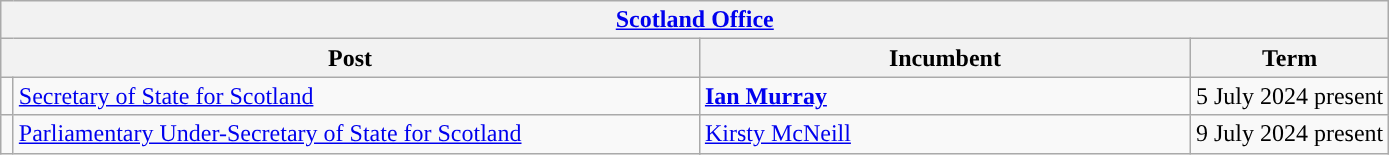<table class="wikitable">
<tr>
<th colspan="5"><a href='#'>Scotland Office</a></th>
</tr>
<tr>
<th colspan="3">Post</th>
<th>Incumbent</th>
<th>Term</th>
</tr>
<tr>
<td style="width: 1px; background: "></td>
<td style="width: 450px;"><a href='#'>Secretary of State for Scotland</a></td>
<td colspan="2" style="width: 320px;"><strong><a href='#'>Ian Murray</a></strong></td>
<td>5 July 2024 present</td>
</tr>
<tr>
<td rowspan="1" style="width: 1px; background: "></td>
<td rowspan="1" style="width: 450px;"><a href='#'>Parliamentary Under-Secretary of State for Scotland</a></td>
<td colspan="2"><a href='#'>Kirsty McNeill</a></td>
<td>9 July 2024 present</td>
</tr>
</table>
